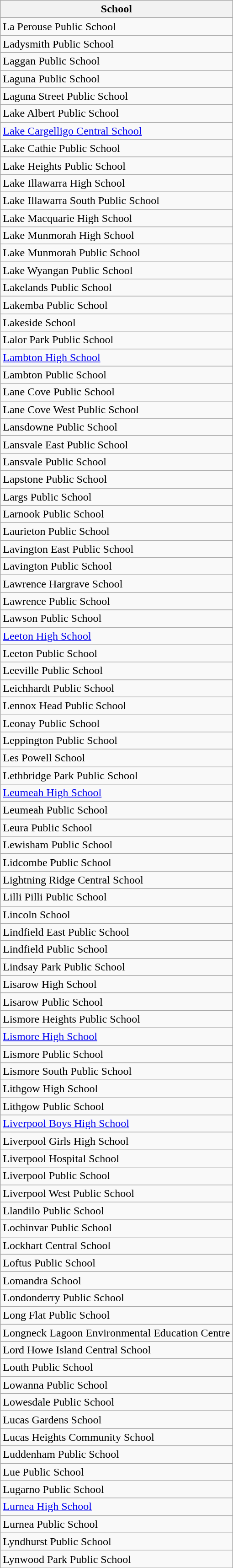<table class="wikitable">
<tr>
<th>School</th>
</tr>
<tr>
<td>La Perouse Public School</td>
</tr>
<tr>
<td>Ladysmith Public School</td>
</tr>
<tr>
<td>Laggan Public School</td>
</tr>
<tr>
<td>Laguna Public School</td>
</tr>
<tr>
<td>Laguna Street Public School</td>
</tr>
<tr>
<td>Lake Albert Public School</td>
</tr>
<tr>
<td><a href='#'>Lake Cargelligo Central School</a></td>
</tr>
<tr>
<td>Lake Cathie Public School</td>
</tr>
<tr>
<td>Lake Heights Public School</td>
</tr>
<tr>
<td>Lake Illawarra High School</td>
</tr>
<tr>
<td>Lake Illawarra South Public School</td>
</tr>
<tr>
<td>Lake Macquarie High School</td>
</tr>
<tr>
<td>Lake Munmorah High School</td>
</tr>
<tr>
<td>Lake Munmorah Public School</td>
</tr>
<tr>
<td>Lake Wyangan Public School</td>
</tr>
<tr>
<td>Lakelands Public School</td>
</tr>
<tr>
<td>Lakemba Public School</td>
</tr>
<tr>
<td>Lakeside School</td>
</tr>
<tr>
<td>Lalor Park Public School</td>
</tr>
<tr>
<td><a href='#'>Lambton High School</a></td>
</tr>
<tr>
<td>Lambton Public School</td>
</tr>
<tr>
<td>Lane Cove Public School</td>
</tr>
<tr>
<td>Lane Cove West Public School</td>
</tr>
<tr>
<td>Lansdowne Public School</td>
</tr>
<tr>
<td>Lansvale East Public School</td>
</tr>
<tr>
<td>Lansvale Public School</td>
</tr>
<tr>
<td>Lapstone Public School</td>
</tr>
<tr>
<td>Largs Public School</td>
</tr>
<tr>
<td>Larnook Public School</td>
</tr>
<tr>
<td>Laurieton Public School</td>
</tr>
<tr>
<td>Lavington East Public School</td>
</tr>
<tr>
<td>Lavington Public School</td>
</tr>
<tr>
<td>Lawrence Hargrave School</td>
</tr>
<tr>
<td>Lawrence Public School</td>
</tr>
<tr>
<td>Lawson Public School</td>
</tr>
<tr>
<td><a href='#'>Leeton High School</a></td>
</tr>
<tr>
<td>Leeton Public School</td>
</tr>
<tr>
<td>Leeville Public School</td>
</tr>
<tr>
<td>Leichhardt Public School</td>
</tr>
<tr>
<td>Lennox Head Public School</td>
</tr>
<tr>
<td>Leonay Public School</td>
</tr>
<tr>
<td>Leppington Public School</td>
</tr>
<tr>
<td>Les Powell School</td>
</tr>
<tr>
<td>Lethbridge Park Public School</td>
</tr>
<tr>
<td><a href='#'>Leumeah High School</a></td>
</tr>
<tr>
<td>Leumeah Public School</td>
</tr>
<tr>
<td>Leura Public School</td>
</tr>
<tr>
<td>Lewisham Public School</td>
</tr>
<tr>
<td>Lidcombe Public School</td>
</tr>
<tr>
<td>Lightning Ridge Central School</td>
</tr>
<tr>
<td>Lilli Pilli Public School</td>
</tr>
<tr>
<td>Lincoln School</td>
</tr>
<tr>
<td>Lindfield East Public School</td>
</tr>
<tr>
<td>Lindfield Public School</td>
</tr>
<tr>
<td>Lindsay Park Public School</td>
</tr>
<tr>
<td>Lisarow High School</td>
</tr>
<tr>
<td>Lisarow Public School</td>
</tr>
<tr>
<td>Lismore Heights Public School</td>
</tr>
<tr>
<td><a href='#'>Lismore High School</a></td>
</tr>
<tr>
<td>Lismore Public School</td>
</tr>
<tr>
<td>Lismore South Public School</td>
</tr>
<tr>
<td>Lithgow High School</td>
</tr>
<tr>
<td>Lithgow Public School</td>
</tr>
<tr>
<td><a href='#'>Liverpool Boys High School</a></td>
</tr>
<tr>
<td>Liverpool Girls High School</td>
</tr>
<tr>
<td>Liverpool Hospital School</td>
</tr>
<tr>
<td>Liverpool Public School</td>
</tr>
<tr>
<td>Liverpool West Public School</td>
</tr>
<tr>
<td>Llandilo Public School</td>
</tr>
<tr>
<td>Lochinvar Public School</td>
</tr>
<tr>
<td>Lockhart Central School</td>
</tr>
<tr>
<td>Loftus Public School</td>
</tr>
<tr>
<td>Lomandra School</td>
</tr>
<tr>
<td>Londonderry Public School</td>
</tr>
<tr>
<td>Long Flat Public School</td>
</tr>
<tr>
<td>Longneck Lagoon Environmental Education Centre</td>
</tr>
<tr>
<td>Lord Howe Island Central School</td>
</tr>
<tr>
<td>Louth Public School</td>
</tr>
<tr>
<td>Lowanna Public School</td>
</tr>
<tr>
<td>Lowesdale Public School</td>
</tr>
<tr>
<td>Lucas Gardens School</td>
</tr>
<tr>
<td>Lucas Heights Community School</td>
</tr>
<tr>
<td>Luddenham Public School</td>
</tr>
<tr>
<td>Lue Public School</td>
</tr>
<tr>
<td>Lugarno Public School</td>
</tr>
<tr>
<td><a href='#'>Lurnea High School</a></td>
</tr>
<tr>
<td>Lurnea Public School</td>
</tr>
<tr>
<td>Lyndhurst Public School</td>
</tr>
<tr>
<td>Lynwood Park Public School</td>
</tr>
</table>
